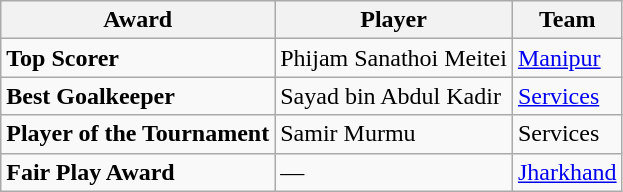<table class="wikitable sortable">
<tr>
<th scope="col">Award</th>
<th scope="col">Player</th>
<th scope="col">Team</th>
</tr>
<tr>
<td><strong>Top Scorer</strong></td>
<td>Phijam Sanathoi Meitei</td>
<td><a href='#'>Manipur</a></td>
</tr>
<tr>
<td><strong>Best Goalkeeper</strong></td>
<td>Sayad bin Abdul Kadir</td>
<td><a href='#'>Services</a></td>
</tr>
<tr>
<td><strong>Player of the Tournament</strong></td>
<td>Samir Murmu</td>
<td>Services</td>
</tr>
<tr>
<td><strong>Fair Play Award</strong></td>
<td>—</td>
<td><a href='#'>Jharkhand</a></td>
</tr>
</table>
